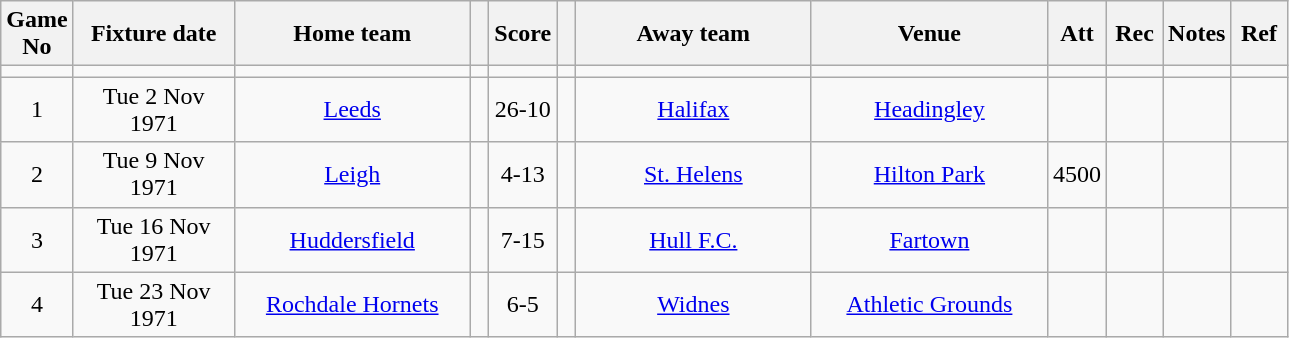<table class="wikitable" style="text-align:center;">
<tr>
<th width=20 abbr="No">Game No</th>
<th width=100 abbr="Date">Fixture date</th>
<th width=150 abbr="Home team">Home team</th>
<th width=5 abbr="space"></th>
<th width=20 abbr="Score">Score</th>
<th width=5 abbr="space"></th>
<th width=150 abbr="Away team">Away team</th>
<th width=150 abbr="Venue">Venue</th>
<th width=30 abbr="Att">Att</th>
<th width=30 abbr="Rec">Rec</th>
<th width=20 abbr="Notes">Notes</th>
<th width=30 abbr="Ref">Ref</th>
</tr>
<tr>
<td></td>
<td></td>
<td></td>
<td></td>
<td></td>
<td></td>
<td></td>
<td></td>
<td></td>
<td></td>
<td></td>
</tr>
<tr>
<td>1</td>
<td>Tue 2 Nov 1971</td>
<td><a href='#'>Leeds</a></td>
<td></td>
<td>26-10</td>
<td></td>
<td><a href='#'>Halifax</a></td>
<td><a href='#'>Headingley</a></td>
<td></td>
<td></td>
<td></td>
<td></td>
</tr>
<tr>
<td>2</td>
<td>Tue 9 Nov 1971</td>
<td><a href='#'>Leigh</a></td>
<td></td>
<td>4-13</td>
<td></td>
<td><a href='#'>St. Helens</a></td>
<td><a href='#'>Hilton Park</a></td>
<td>4500</td>
<td></td>
<td></td>
<td></td>
</tr>
<tr>
<td>3</td>
<td>Tue 16 Nov 1971</td>
<td><a href='#'>Huddersfield</a></td>
<td></td>
<td>7-15</td>
<td></td>
<td><a href='#'>Hull F.C.</a></td>
<td><a href='#'>Fartown</a></td>
<td></td>
<td></td>
<td></td>
<td></td>
</tr>
<tr>
<td>4</td>
<td>Tue 23 Nov 1971</td>
<td><a href='#'>Rochdale Hornets</a></td>
<td></td>
<td>6-5</td>
<td></td>
<td><a href='#'>Widnes</a></td>
<td><a href='#'>Athletic Grounds</a></td>
<td></td>
<td></td>
<td></td>
<td></td>
</tr>
</table>
